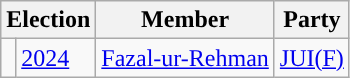<table class="wikitable">
<tr>
<th colspan="2">Election</th>
<th>Member</th>
<th>Party</th>
</tr>
<tr>
<td></td>
<td><a href='#'>2024</a></td>
<td><a href='#'>Fazal-ur-Rehman</a></td>
<td><a href='#'>JUI(F)</a></td>
</tr>
</table>
